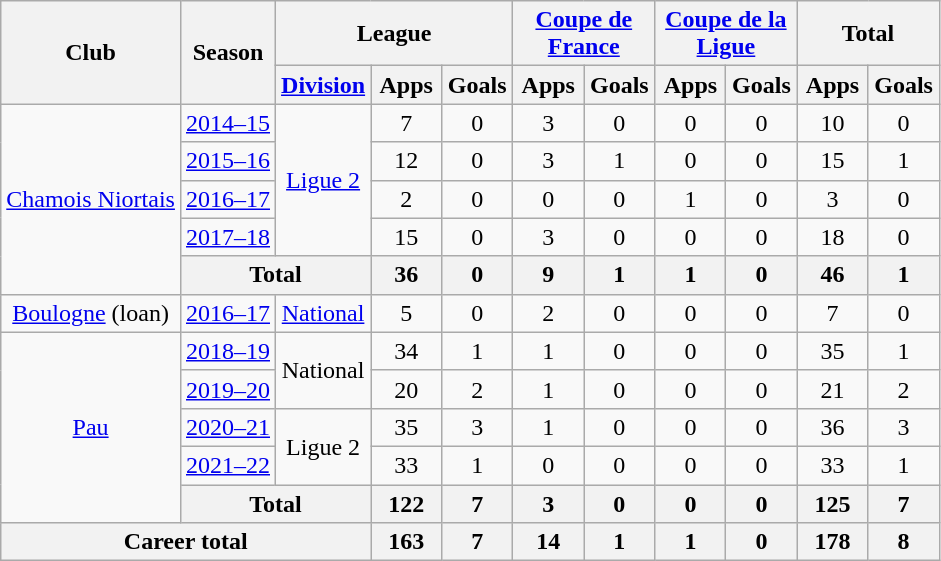<table class="wikitable" style="text-align:center">
<tr>
<th rowspan="2">Club</th>
<th rowspan="2">Season</th>
<th colspan="3">League</th>
<th colspan="2"><a href='#'>Coupe de France</a></th>
<th colspan="2"><a href='#'>Coupe de la Ligue</a></th>
<th colspan="2">Total</th>
</tr>
<tr>
<th><a href='#'>Division</a></th>
<th width="40">Apps</th>
<th width="40">Goals</th>
<th width="40">Apps</th>
<th width="40">Goals</th>
<th width="40">Apps</th>
<th width="40">Goals</th>
<th width="40">Apps</th>
<th width="40">Goals</th>
</tr>
<tr>
<td rowspan="5"><a href='#'>Chamois Niortais</a></td>
<td><a href='#'>2014–15</a></td>
<td rowspan="4"><a href='#'>Ligue 2</a></td>
<td>7</td>
<td>0</td>
<td>3</td>
<td>0</td>
<td>0</td>
<td>0</td>
<td>10</td>
<td>0</td>
</tr>
<tr>
<td><a href='#'>2015–16</a></td>
<td>12</td>
<td>0</td>
<td>3</td>
<td>1</td>
<td>0</td>
<td>0</td>
<td>15</td>
<td>1</td>
</tr>
<tr>
<td><a href='#'>2016–17</a></td>
<td>2</td>
<td>0</td>
<td>0</td>
<td>0</td>
<td>1</td>
<td>0</td>
<td>3</td>
<td>0</td>
</tr>
<tr>
<td><a href='#'>2017–18</a></td>
<td>15</td>
<td>0</td>
<td>3</td>
<td>0</td>
<td>0</td>
<td>0</td>
<td>18</td>
<td>0</td>
</tr>
<tr>
<th colspan=2>Total</th>
<th>36</th>
<th>0</th>
<th>9</th>
<th>1</th>
<th>1</th>
<th>0</th>
<th>46</th>
<th>1</th>
</tr>
<tr>
<td><a href='#'>Boulogne</a> (loan)</td>
<td><a href='#'>2016–17</a></td>
<td><a href='#'>National</a></td>
<td>5</td>
<td>0</td>
<td>2</td>
<td>0</td>
<td>0</td>
<td>0</td>
<td>7</td>
<td>0</td>
</tr>
<tr>
<td rowspan="5"><a href='#'>Pau</a></td>
<td><a href='#'>2018–19</a></td>
<td rowspan="2">National</td>
<td>34</td>
<td>1</td>
<td>1</td>
<td>0</td>
<td>0</td>
<td>0</td>
<td>35</td>
<td>1</td>
</tr>
<tr>
<td><a href='#'>2019–20</a></td>
<td>20</td>
<td>2</td>
<td>1</td>
<td>0</td>
<td>0</td>
<td>0</td>
<td>21</td>
<td>2</td>
</tr>
<tr>
<td><a href='#'>2020–21</a></td>
<td rowspan="2">Ligue 2</td>
<td>35</td>
<td>3</td>
<td>1</td>
<td>0</td>
<td>0</td>
<td>0</td>
<td>36</td>
<td>3</td>
</tr>
<tr>
<td><a href='#'>2021–22</a></td>
<td>33</td>
<td>1</td>
<td>0</td>
<td>0</td>
<td>0</td>
<td>0</td>
<td>33</td>
<td>1</td>
</tr>
<tr>
<th colspan="2">Total</th>
<th>122</th>
<th>7</th>
<th>3</th>
<th>0</th>
<th>0</th>
<th>0</th>
<th>125</th>
<th>7</th>
</tr>
<tr>
<th colspan="3">Career total</th>
<th>163</th>
<th>7</th>
<th>14</th>
<th>1</th>
<th>1</th>
<th>0</th>
<th>178</th>
<th>8</th>
</tr>
</table>
